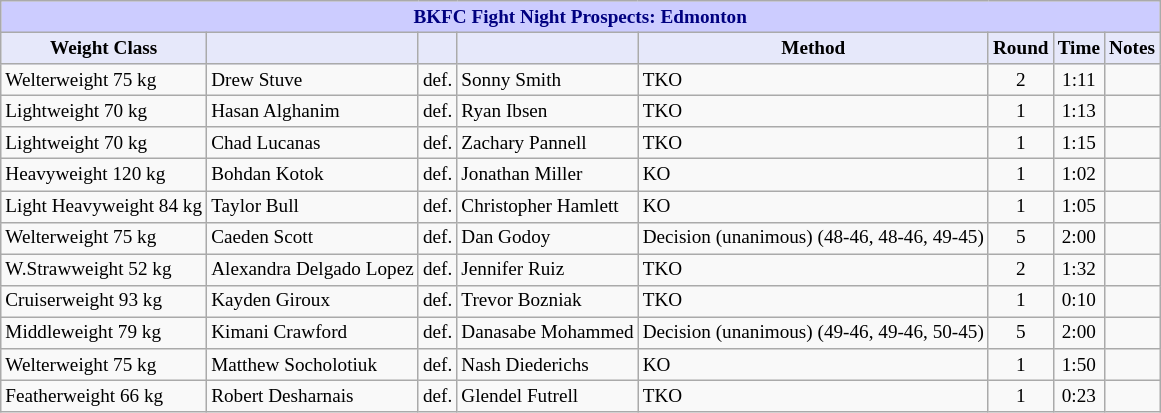<table class="wikitable" style="font-size: 80%;">
<tr>
<th colspan="8" style="background-color: #ccf; color: #000080; text-align: center;"><strong>BKFC Fight Night Prospects: Edmonton</strong></th>
</tr>
<tr>
<th colspan="1" style="background-color: #E6E8FA; color: #000000; text-align: center;">Weight Class</th>
<th colspan="1" style="background-color: #E6E8FA; color: #000000; text-align: center;"></th>
<th colspan="1" style="background-color: #E6E8FA; color: #000000; text-align: center;"></th>
<th colspan="1" style="background-color: #E6E8FA; color: #000000; text-align: center;"></th>
<th colspan="1" style="background-color: #E6E8FA; color: #000000; text-align: center;">Method</th>
<th colspan="1" style="background-color: #E6E8FA; color: #000000; text-align: center;">Round</th>
<th colspan="1" style="background-color: #E6E8FA; color: #000000; text-align: center;">Time</th>
<th colspan="1" style="background-color: #E6E8FA; color: #000000; text-align: center;">Notes</th>
</tr>
<tr>
<td>Welterweight 75 kg</td>
<td> Drew Stuve</td>
<td align="center">def.</td>
<td> Sonny Smith</td>
<td>TKO</td>
<td align="center">2</td>
<td align="center">1:11</td>
<td></td>
</tr>
<tr>
<td>Lightweight 70 kg</td>
<td> Hasan Alghanim</td>
<td>def.</td>
<td> Ryan Ibsen</td>
<td>TKO</td>
<td align="center">1</td>
<td align="center">1:13</td>
<td></td>
</tr>
<tr>
<td>Lightweight 70 kg</td>
<td> Chad Lucanas</td>
<td>def.</td>
<td> Zachary Pannell</td>
<td>TKO</td>
<td align="center">1</td>
<td align="center">1:15</td>
<td></td>
</tr>
<tr>
<td>Heavyweight 120 kg</td>
<td> Bohdan Kotok</td>
<td>def.</td>
<td> Jonathan Miller</td>
<td>KO</td>
<td align="center">1</td>
<td align="center">1:02</td>
<td></td>
</tr>
<tr>
<td>Light Heavyweight 84 kg</td>
<td> Taylor Bull</td>
<td>def.</td>
<td> Christopher Hamlett</td>
<td>KO</td>
<td align="center">1</td>
<td align="center">1:05</td>
<td></td>
</tr>
<tr>
<td>Welterweight 75 kg</td>
<td> Caeden Scott</td>
<td>def.</td>
<td> Dan Godoy</td>
<td>Decision (unanimous) (48-46, 48-46, 49-45)</td>
<td align="center">5</td>
<td align="center">2:00</td>
<td></td>
</tr>
<tr>
<td>W.Strawweight 52 kg</td>
<td> Alexandra Delgado Lopez</td>
<td>def.</td>
<td> Jennifer Ruiz</td>
<td>TKO</td>
<td align="center">2</td>
<td align="center">1:32</td>
<td></td>
</tr>
<tr>
<td>Cruiserweight 93 kg</td>
<td> Kayden Giroux</td>
<td>def.</td>
<td> Trevor Bozniak</td>
<td>TKO</td>
<td align="center">1</td>
<td align="center">0:10</td>
<td></td>
</tr>
<tr>
<td>Middleweight 79 kg</td>
<td> Kimani Crawford</td>
<td>def.</td>
<td> Danasabe Mohammed</td>
<td>Decision (unanimous) (49-46, 49-46, 50-45)</td>
<td align="center">5</td>
<td align="center">2:00</td>
<td></td>
</tr>
<tr>
<td>Welterweight 75 kg</td>
<td> Matthew Socholotiuk</td>
<td>def.</td>
<td> Nash Diederichs</td>
<td>KO</td>
<td align="center">1</td>
<td align="center">1:50</td>
<td></td>
</tr>
<tr>
<td>Featherweight 66 kg</td>
<td> Robert Desharnais</td>
<td>def.</td>
<td> Glendel Futrell</td>
<td>TKO</td>
<td align="center">1</td>
<td align="center">0:23</td>
<td></td>
</tr>
</table>
